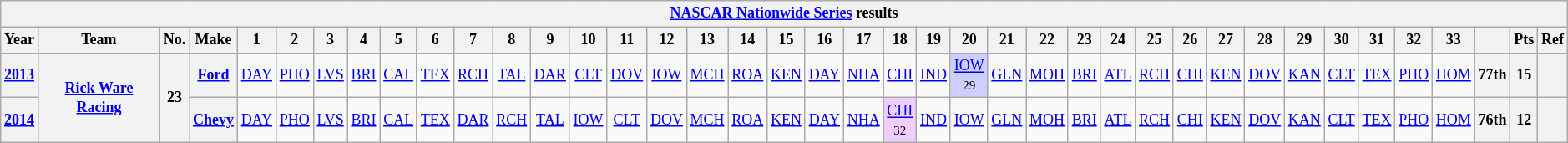<table class="wikitable" style="text-align:center; font-size:75%">
<tr>
<th colspan=42><a href='#'>NASCAR Nationwide Series</a> results</th>
</tr>
<tr>
<th>Year</th>
<th>Team</th>
<th>No.</th>
<th>Make</th>
<th>1</th>
<th>2</th>
<th>3</th>
<th>4</th>
<th>5</th>
<th>6</th>
<th>7</th>
<th>8</th>
<th>9</th>
<th>10</th>
<th>11</th>
<th>12</th>
<th>13</th>
<th>14</th>
<th>15</th>
<th>16</th>
<th>17</th>
<th>18</th>
<th>19</th>
<th>20</th>
<th>21</th>
<th>22</th>
<th>23</th>
<th>24</th>
<th>25</th>
<th>26</th>
<th>27</th>
<th>28</th>
<th>29</th>
<th>30</th>
<th>31</th>
<th>32</th>
<th>33</th>
<th></th>
<th>Pts</th>
<th>Ref</th>
</tr>
<tr>
<th><a href='#'>2013</a></th>
<th rowspan=2><a href='#'>Rick Ware Racing</a></th>
<th rowspan=2>23</th>
<th><a href='#'>Ford</a></th>
<td><a href='#'>DAY</a></td>
<td><a href='#'>PHO</a></td>
<td><a href='#'>LVS</a></td>
<td><a href='#'>BRI</a></td>
<td><a href='#'>CAL</a></td>
<td><a href='#'>TEX</a></td>
<td><a href='#'>RCH</a></td>
<td><a href='#'>TAL</a></td>
<td><a href='#'>DAR</a></td>
<td><a href='#'>CLT</a></td>
<td><a href='#'>DOV</a></td>
<td><a href='#'>IOW</a></td>
<td><a href='#'>MCH</a></td>
<td><a href='#'>ROA</a></td>
<td><a href='#'>KEN</a></td>
<td><a href='#'>DAY</a></td>
<td><a href='#'>NHA</a></td>
<td><a href='#'>CHI</a></td>
<td><a href='#'>IND</a></td>
<td style="background:#CFCFFF;"><a href='#'>IOW</a><br><small>29</small></td>
<td><a href='#'>GLN</a></td>
<td><a href='#'>MOH</a></td>
<td><a href='#'>BRI</a></td>
<td><a href='#'>ATL</a></td>
<td><a href='#'>RCH</a></td>
<td><a href='#'>CHI</a></td>
<td><a href='#'>KEN</a></td>
<td><a href='#'>DOV</a></td>
<td><a href='#'>KAN</a></td>
<td><a href='#'>CLT</a></td>
<td><a href='#'>TEX</a></td>
<td><a href='#'>PHO</a></td>
<td><a href='#'>HOM</a></td>
<th>77th</th>
<th>15</th>
<th></th>
</tr>
<tr>
<th><a href='#'>2014</a></th>
<th><a href='#'>Chevy</a></th>
<td><a href='#'>DAY</a></td>
<td><a href='#'>PHO</a></td>
<td><a href='#'>LVS</a></td>
<td><a href='#'>BRI</a></td>
<td><a href='#'>CAL</a></td>
<td><a href='#'>TEX</a></td>
<td><a href='#'>DAR</a></td>
<td><a href='#'>RCH</a></td>
<td><a href='#'>TAL</a></td>
<td><a href='#'>IOW</a></td>
<td><a href='#'>CLT</a></td>
<td><a href='#'>DOV</a></td>
<td><a href='#'>MCH</a></td>
<td><a href='#'>ROA</a></td>
<td><a href='#'>KEN</a></td>
<td><a href='#'>DAY</a></td>
<td><a href='#'>NHA</a></td>
<td style="background:#EFCFFF;"><a href='#'>CHI</a><br><small>32</small></td>
<td><a href='#'>IND</a></td>
<td><a href='#'>IOW</a></td>
<td><a href='#'>GLN</a></td>
<td><a href='#'>MOH</a></td>
<td><a href='#'>BRI</a></td>
<td><a href='#'>ATL</a></td>
<td><a href='#'>RCH</a></td>
<td><a href='#'>CHI</a></td>
<td><a href='#'>KEN</a></td>
<td><a href='#'>DOV</a></td>
<td><a href='#'>KAN</a></td>
<td><a href='#'>CLT</a></td>
<td><a href='#'>TEX</a></td>
<td><a href='#'>PHO</a></td>
<td><a href='#'>HOM</a></td>
<th>76th</th>
<th>12</th>
<th></th>
</tr>
</table>
